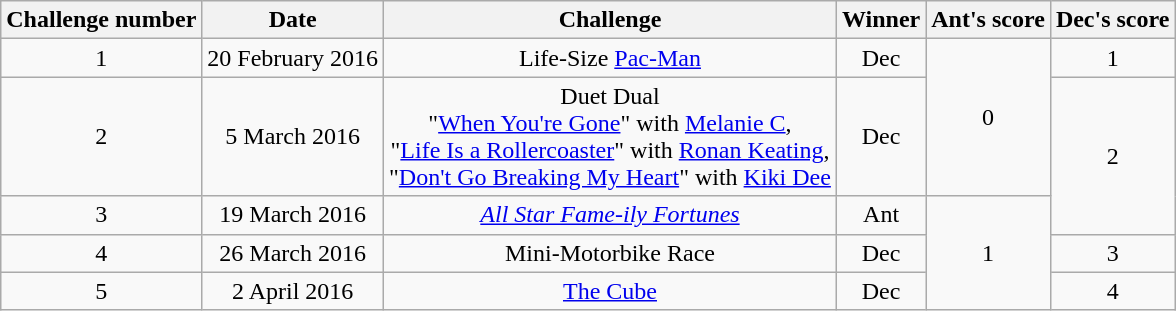<table class="wikitable" style="text-align:center">
<tr>
<th>Challenge number</th>
<th>Date</th>
<th>Challenge</th>
<th>Winner</th>
<th>Ant's score</th>
<th>Dec's score</th>
</tr>
<tr>
<td>1</td>
<td>20 February 2016</td>
<td>Life-Size <a href='#'>Pac-Man</a></td>
<td>Dec</td>
<td rowspan="2">0</td>
<td>1</td>
</tr>
<tr>
<td>2</td>
<td>5 March 2016</td>
<td>Duet Dual <br> "<a href='#'>When You're Gone</a>" with <a href='#'>Melanie C</a>, <br> "<a href='#'>Life Is a Rollercoaster</a>" with <a href='#'>Ronan Keating</a>, <br> "<a href='#'>Don't Go Breaking My Heart</a>" with <a href='#'>Kiki Dee</a></td>
<td>Dec</td>
<td rowspan="2">2</td>
</tr>
<tr>
<td>3</td>
<td>19 March 2016</td>
<td><em><a href='#'>All Star Fame-ily Fortunes</a></em></td>
<td>Ant</td>
<td rowspan="5">1</td>
</tr>
<tr>
<td>4</td>
<td>26 March 2016</td>
<td>Mini-Motorbike Race</td>
<td>Dec</td>
<td>3</td>
</tr>
<tr>
<td>5</td>
<td>2 April 2016</td>
<td><a href='#'>The Cube</a></td>
<td>Dec</td>
<td>4</td>
</tr>
</table>
